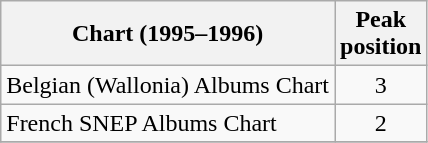<table class="wikitable sortable">
<tr>
<th>Chart (1995–1996)</th>
<th>Peak<br>position</th>
</tr>
<tr>
<td>Belgian (Wallonia) Albums Chart</td>
<td align="center">3</td>
</tr>
<tr>
<td>French SNEP Albums Chart</td>
<td align="center">2</td>
</tr>
<tr>
</tr>
</table>
